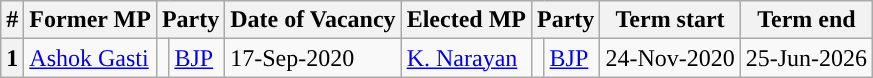<table class="wikitable sortable">
<tr>
<th>#</th>
<th>Former MP</th>
<th colspan="2">Party</th>
<th>Date of Vacancy</th>
<th>Elected MP</th>
<th colspan="2">Party</th>
<th>Term start</th>
<th>Term end</th>
</tr>
<tr>
<th>1</th>
<td><a href='#'>Ashok Gasti</a></td>
<td width="1px"></td>
<td><a href='#'>BJP</a></td>
<td>17-Sep-2020</td>
<td><a href='#'>K. Narayan</a></td>
<td width="1px"></td>
<td><a href='#'>BJP</a></td>
<td>24-Nov-2020</td>
<td>25-Jun-2026</td>
</tr>
</table>
